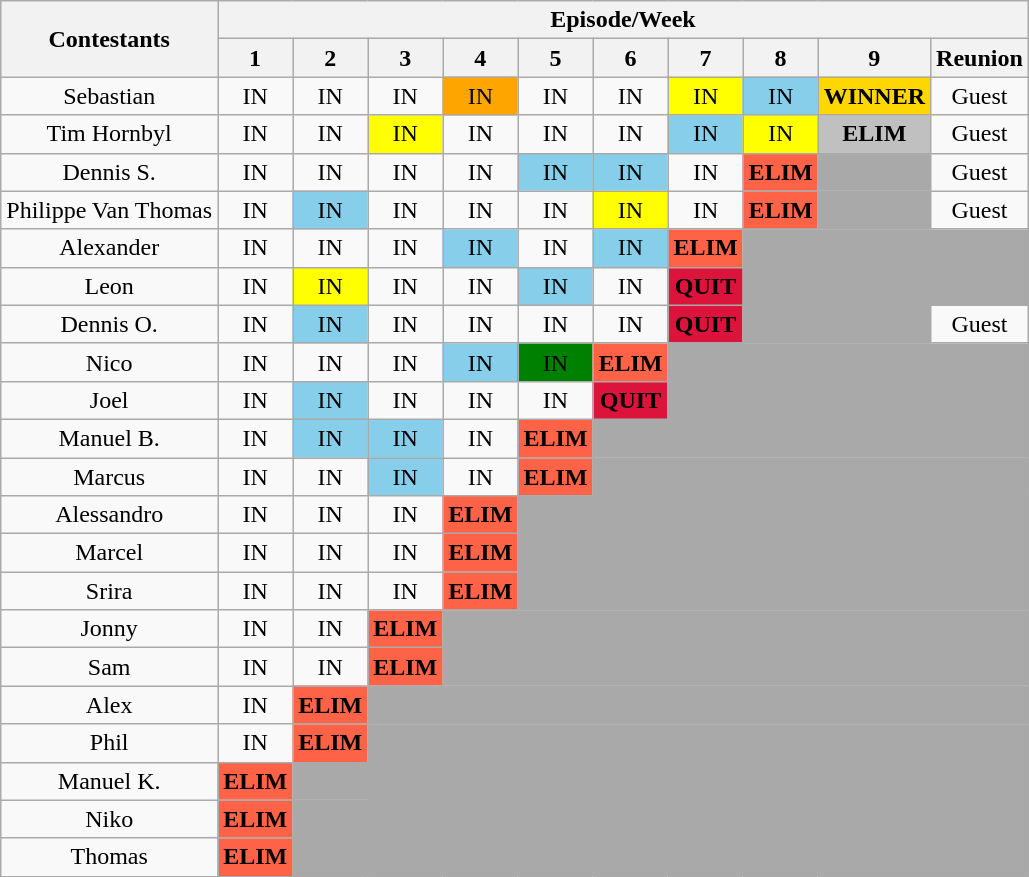<table class="wikitable" style="text-align:center">
<tr>
<th rowspan="2">Contestants</th>
<th colspan="10">Episode/Week</th>
</tr>
<tr>
<th>1</th>
<th>2</th>
<th>3</th>
<th>4</th>
<th>5</th>
<th>6</th>
<th>7</th>
<th>8</th>
<th>9</th>
<th>Reunion</th>
</tr>
<tr>
<td>Sebastian</td>
<td>IN</td>
<td>IN</td>
<td>IN</td>
<td style="background:orange">IN</td>
<td>IN</td>
<td>IN</td>
<td style="background:yellow">IN</td>
<td style="background:skyblue">IN</td>
<td style="background:gold"><strong>WINNER</strong></td>
<td>Guest</td>
</tr>
<tr>
<td>Tim Hornbyl</td>
<td>IN</td>
<td>IN</td>
<td style="background:yellow">IN</td>
<td>IN</td>
<td>IN</td>
<td>IN</td>
<td style="background:skyblue">IN</td>
<td style="background:yellow">IN</td>
<td style="background:silver"><strong>ELIM</strong></td>
<td>Guest</td>
</tr>
<tr>
<td>Dennis S.</td>
<td>IN</td>
<td>IN</td>
<td>IN</td>
<td>IN</td>
<td style="background:skyblue">IN</td>
<td style="background:skyblue">IN</td>
<td>IN</td>
<td style="background:tomato"><strong>ELIM</strong></td>
<td style="background:darkgray"></td>
<td>Guest</td>
</tr>
<tr>
<td>Philippe Van Thomas</td>
<td>IN</td>
<td style="background:skyblue">IN</td>
<td>IN</td>
<td>IN</td>
<td>IN</td>
<td style="background:yellow">IN</td>
<td>IN</td>
<td style="background:tomato"><strong>ELIM</strong></td>
<td style="background:darkgray"></td>
<td>Guest</td>
</tr>
<tr>
<td>Alexander</td>
<td>IN</td>
<td>IN</td>
<td>IN</td>
<td style="background:skyblue">IN</td>
<td>IN</td>
<td style="background:skyblue">IN</td>
<td style="background:tomato"><strong>ELIM</strong></td>
<td colspan="3" rowspan="2" style="background:darkgray"></td>
</tr>
<tr>
<td>Leon</td>
<td>IN</td>
<td style="background:yellow">IN</td>
<td>IN</td>
<td>IN</td>
<td style="background:skyblue">IN</td>
<td>IN</td>
<td style="background:crimson"><strong>QUIT</strong></td>
</tr>
<tr>
<td>Dennis O.</td>
<td>IN</td>
<td style="background:skyblue">IN</td>
<td>IN</td>
<td>IN</td>
<td>IN</td>
<td>IN</td>
<td style="background:crimson"><strong>QUIT</strong></td>
<td colspan="2" style="background:darkgray"></td>
<td>Guest</td>
</tr>
<tr>
<td>Nico</td>
<td>IN</td>
<td>IN</td>
<td>IN</td>
<td style="background:skyblue">IN</td>
<td style="background:green">IN</td>
<td style="background:tomato"><strong>ELIM</strong></td>
<td colspan="4" style="background:darkgray"></td>
</tr>
<tr>
<td>Joel</td>
<td>IN</td>
<td style="background:skyblue">IN</td>
<td>IN</td>
<td>IN</td>
<td>IN</td>
<td style="background:crimson"><strong>QUIT</strong></td>
<td colspan="4" style="background:darkgray"></td>
</tr>
<tr>
<td>Manuel B.</td>
<td>IN</td>
<td style="background:skyblue">IN</td>
<td style="background:skyblue">IN</td>
<td>IN</td>
<td style="background:tomato"><strong>ELIM</strong></td>
<td colspan="5" style="background:darkgray"></td>
</tr>
<tr>
<td>Marcus</td>
<td>IN</td>
<td>IN</td>
<td style="background:skyblue">IN</td>
<td>IN</td>
<td style="background:tomato"><strong>ELIM</strong></td>
<td colspan="5" style="background:darkgray"></td>
</tr>
<tr>
<td>Alessandro</td>
<td>IN</td>
<td>IN</td>
<td>IN</td>
<td style="background:tomato"><strong>ELIM</strong></td>
<td colspan="6" rowspan="3" style="background:darkgray"></td>
</tr>
<tr>
<td>Marcel</td>
<td>IN</td>
<td>IN</td>
<td>IN</td>
<td style="background:tomato"><strong>ELIM</strong></td>
</tr>
<tr>
<td>Srira</td>
<td>IN</td>
<td>IN</td>
<td>IN</td>
<td style="background:tomato"><strong>ELIM</strong></td>
</tr>
<tr>
<td>Jonny</td>
<td>IN</td>
<td>IN</td>
<td style="background:tomato"><strong>ELIM</strong></td>
<td colspan="7" rowspan="2" style="background:darkgray"></td>
</tr>
<tr>
<td>Sam</td>
<td>IN</td>
<td>IN</td>
<td style="background:tomato"><strong>ELIM</strong></td>
</tr>
<tr>
<td>Alex</td>
<td>IN</td>
<td style="background:tomato"><strong>ELIM</strong></td>
<td colspan="8" style="background:darkgray"></td>
</tr>
<tr>
<td>Phil</td>
<td>IN</td>
<td style="background:tomato"><strong>ELIM</strong></td>
<td colspan="8" rowspan="4" style="background:darkgray"></td>
</tr>
<tr>
<td>Manuel K.</td>
<td style="background:tomato"><strong>ELIM</strong></td>
<td colspan="9" style="background:darkgray"></td>
</tr>
<tr>
<td>Niko</td>
<td style="background:tomato"><strong>ELIM</strong></td>
<td colspan="9" rowspan="2" style="background:darkgray"></td>
</tr>
<tr>
<td>Thomas</td>
<td style="background:tomato"><strong>ELIM</strong></td>
</tr>
</table>
